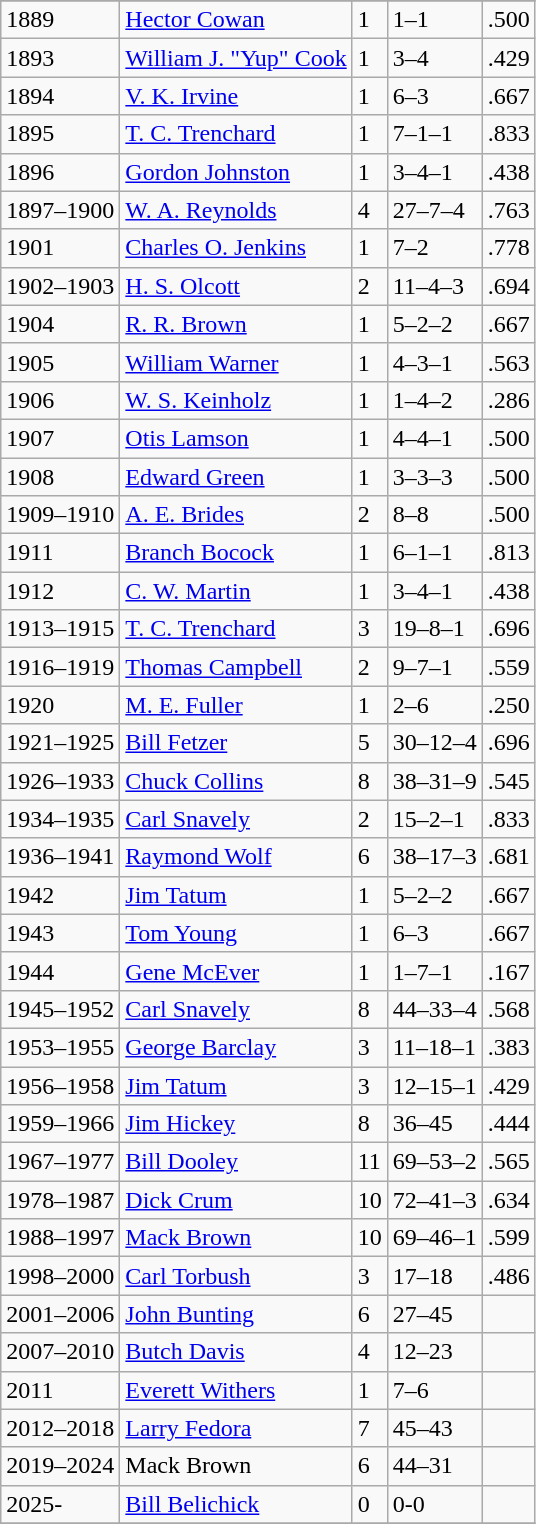<table class="wikitable">
<tr>
</tr>
<tr>
<td>1889</td>
<td><a href='#'>Hector Cowan</a></td>
<td>1</td>
<td>1–1</td>
<td>.500</td>
</tr>
<tr>
<td>1893</td>
<td><a href='#'>William J. "Yup" Cook</a></td>
<td>1</td>
<td>3–4</td>
<td>.429</td>
</tr>
<tr>
<td>1894</td>
<td><a href='#'>V. K. Irvine</a></td>
<td>1</td>
<td>6–3</td>
<td>.667</td>
</tr>
<tr>
<td>1895</td>
<td><a href='#'>T. C. Trenchard</a></td>
<td>1</td>
<td>7–1–1</td>
<td>.833</td>
</tr>
<tr>
<td>1896</td>
<td><a href='#'>Gordon Johnston</a></td>
<td>1</td>
<td>3–4–1</td>
<td>.438</td>
</tr>
<tr>
<td>1897–1900</td>
<td><a href='#'>W. A. Reynolds</a></td>
<td>4</td>
<td>27–7–4</td>
<td>.763</td>
</tr>
<tr>
<td>1901</td>
<td><a href='#'>Charles O. Jenkins</a></td>
<td>1</td>
<td>7–2</td>
<td>.778</td>
</tr>
<tr>
<td>1902–1903</td>
<td><a href='#'>H. S. Olcott</a></td>
<td>2</td>
<td>11–4–3</td>
<td>.694</td>
</tr>
<tr>
<td>1904</td>
<td><a href='#'>R. R. Brown</a></td>
<td>1</td>
<td>5–2–2</td>
<td>.667</td>
</tr>
<tr>
<td>1905</td>
<td><a href='#'>William Warner</a></td>
<td>1</td>
<td>4–3–1</td>
<td>.563</td>
</tr>
<tr>
<td>1906</td>
<td><a href='#'>W. S. Keinholz</a></td>
<td>1</td>
<td>1–4–2</td>
<td>.286</td>
</tr>
<tr>
<td>1907</td>
<td><a href='#'>Otis Lamson</a></td>
<td>1</td>
<td>4–4–1</td>
<td>.500</td>
</tr>
<tr>
<td>1908</td>
<td><a href='#'>Edward Green</a></td>
<td>1</td>
<td>3–3–3</td>
<td>.500</td>
</tr>
<tr>
<td>1909–1910</td>
<td><a href='#'>A. E. Brides</a></td>
<td>2</td>
<td>8–8</td>
<td>.500</td>
</tr>
<tr>
<td>1911</td>
<td><a href='#'>Branch Bocock</a></td>
<td>1</td>
<td>6–1–1</td>
<td>.813</td>
</tr>
<tr>
<td>1912</td>
<td><a href='#'>C. W. Martin</a></td>
<td>1</td>
<td>3–4–1</td>
<td>.438</td>
</tr>
<tr>
<td>1913–1915</td>
<td><a href='#'>T. C. Trenchard</a></td>
<td>3</td>
<td>19–8–1</td>
<td>.696</td>
</tr>
<tr>
<td>1916–1919</td>
<td><a href='#'>Thomas Campbell</a></td>
<td>2</td>
<td>9–7–1</td>
<td>.559</td>
</tr>
<tr>
<td>1920</td>
<td><a href='#'>M. E. Fuller</a></td>
<td>1</td>
<td>2–6</td>
<td>.250</td>
</tr>
<tr>
<td>1921–1925</td>
<td><a href='#'>Bill Fetzer</a></td>
<td>5</td>
<td>30–12–4</td>
<td>.696</td>
</tr>
<tr>
<td>1926–1933</td>
<td><a href='#'>Chuck Collins</a></td>
<td>8</td>
<td>38–31–9</td>
<td>.545</td>
</tr>
<tr>
<td>1934–1935</td>
<td><a href='#'>Carl Snavely</a></td>
<td>2</td>
<td>15–2–1</td>
<td>.833</td>
</tr>
<tr>
<td>1936–1941</td>
<td><a href='#'>Raymond Wolf</a></td>
<td>6</td>
<td>38–17–3</td>
<td>.681</td>
</tr>
<tr>
<td>1942</td>
<td><a href='#'>Jim Tatum</a></td>
<td>1</td>
<td>5–2–2</td>
<td>.667</td>
</tr>
<tr>
<td>1943</td>
<td><a href='#'>Tom Young</a></td>
<td>1</td>
<td>6–3</td>
<td>.667</td>
</tr>
<tr>
<td>1944</td>
<td><a href='#'>Gene McEver</a></td>
<td>1</td>
<td>1–7–1</td>
<td>.167</td>
</tr>
<tr>
<td>1945–1952</td>
<td><a href='#'>Carl Snavely</a></td>
<td>8</td>
<td>44–33–4</td>
<td>.568</td>
</tr>
<tr>
<td>1953–1955</td>
<td><a href='#'>George Barclay</a></td>
<td>3</td>
<td>11–18–1</td>
<td>.383</td>
</tr>
<tr>
<td>1956–1958</td>
<td><a href='#'>Jim Tatum</a></td>
<td>3</td>
<td>12–15–1</td>
<td>.429 </td>
</tr>
<tr>
<td>1959–1966</td>
<td><a href='#'>Jim Hickey</a></td>
<td>8</td>
<td>36–45</td>
<td>.444</td>
</tr>
<tr>
<td>1967–1977</td>
<td><a href='#'>Bill Dooley</a></td>
<td>11</td>
<td>69–53–2</td>
<td>.565</td>
</tr>
<tr>
<td>1978–1987</td>
<td><a href='#'>Dick Crum</a></td>
<td>10</td>
<td>72–41–3</td>
<td>.634</td>
</tr>
<tr>
<td>1988–1997</td>
<td><a href='#'>Mack Brown</a></td>
<td>10</td>
<td>69–46–1</td>
<td>.599</td>
</tr>
<tr>
<td>1998–2000</td>
<td><a href='#'>Carl Torbush</a></td>
<td>3</td>
<td>17–18</td>
<td>.486</td>
</tr>
<tr>
<td>2001–2006</td>
<td><a href='#'>John Bunting</a></td>
<td>6</td>
<td>27–45</td>
<td></td>
</tr>
<tr>
<td>2007–2010</td>
<td><a href='#'>Butch Davis</a></td>
<td>4</td>
<td>12–23</td>
<td></td>
</tr>
<tr>
<td>2011</td>
<td><a href='#'>Everett Withers</a></td>
<td>1</td>
<td>7–6</td>
<td></td>
</tr>
<tr>
<td>2012–2018</td>
<td><a href='#'>Larry Fedora</a></td>
<td>7</td>
<td>45–43</td>
<td></td>
</tr>
<tr>
<td>2019–2024</td>
<td>Mack Brown</td>
<td>6</td>
<td>44–31</td>
<td></td>
</tr>
<tr>
<td>2025-</td>
<td><a href='#'>Bill Belichick</a></td>
<td>0</td>
<td>0-0</td>
<td></td>
</tr>
<tr>
</tr>
</table>
